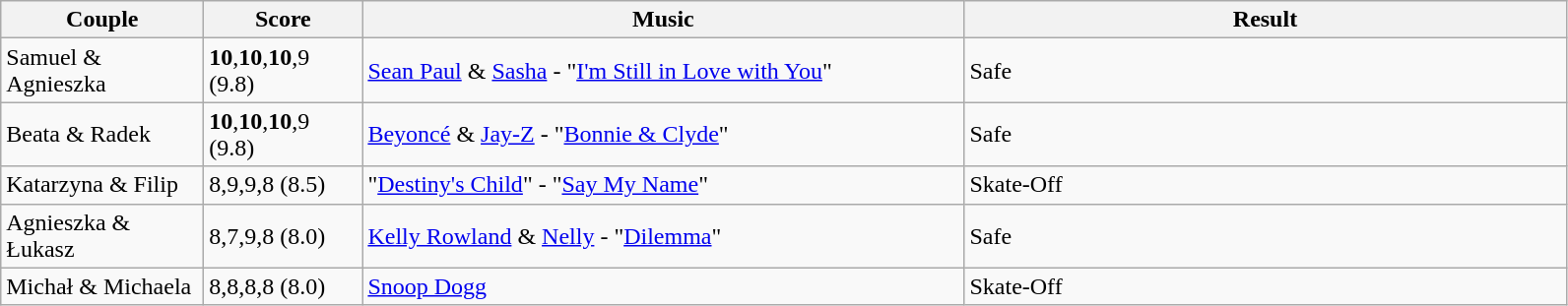<table class="wikitable">
<tr>
<th style="width:130px;">Couple</th>
<th style="width:100px;">Score</th>
<th style="width:400px;">Music</th>
<th style="width:400px;">Result</th>
</tr>
<tr>
<td rowspan="1">Samuel & Agnieszka</td>
<td><strong>10</strong>,<strong>10</strong>,<strong>10</strong>,9 (9.8)</td>
<td><a href='#'>Sean Paul</a> & <a href='#'>Sasha</a> - "<a href='#'>I'm Still in Love with You</a>"</td>
<td rowspan="1">Safe</td>
</tr>
<tr>
<td rowspan="1">Beata & Radek</td>
<td><strong>10</strong>,<strong>10</strong>,<strong>10</strong>,9 (9.8)</td>
<td><a href='#'>Beyoncé</a> & <a href='#'>Jay-Z</a> - "<a href='#'>Bonnie & Clyde</a>"</td>
<td rowspan="1">Safe</td>
</tr>
<tr>
<td rowspan="1">Katarzyna & Filip</td>
<td>8,9,9,8 (8.5)</td>
<td>"<a href='#'>Destiny's Child</a>" - "<a href='#'>Say My Name</a>"</td>
<td rowspan="1">Skate-Off</td>
</tr>
<tr>
<td rowspan="1">Agnieszka & Łukasz</td>
<td>8,7,9,8 (8.0)</td>
<td><a href='#'>Kelly Rowland</a> & <a href='#'>Nelly</a> - "<a href='#'>Dilemma</a>"</td>
<td rowspan="1">Safe</td>
</tr>
<tr>
<td rowspan="1">Michał & Michaela</td>
<td>8,8,8,8 (8.0)</td>
<td><a href='#'>Snoop Dogg</a></td>
<td rowspan="1">Skate-Off</td>
</tr>
</table>
